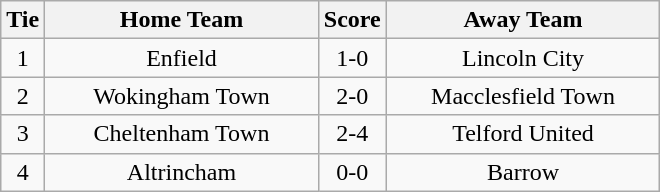<table class="wikitable" style="text-align:center;">
<tr>
<th width=20>Tie</th>
<th width=175>Home Team</th>
<th width=20>Score</th>
<th width=175>Away Team</th>
</tr>
<tr>
<td>1</td>
<td>Enfield</td>
<td>1-0</td>
<td>Lincoln City</td>
</tr>
<tr>
<td>2</td>
<td>Wokingham Town</td>
<td>2-0</td>
<td>Macclesfield Town</td>
</tr>
<tr>
<td>3</td>
<td>Cheltenham Town</td>
<td>2-4</td>
<td>Telford United</td>
</tr>
<tr>
<td>4</td>
<td>Altrincham</td>
<td>0-0</td>
<td>Barrow</td>
</tr>
</table>
